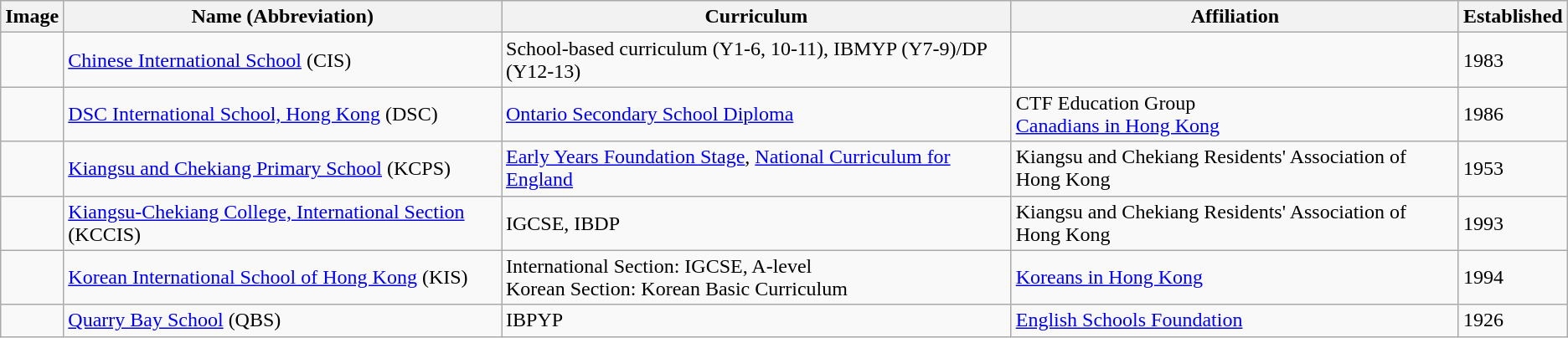<table class="wikitable sortable">
<tr>
<th>Image</th>
<th>Name (Abbreviation)</th>
<th>Curriculum</th>
<th>Affiliation</th>
<th>Established</th>
</tr>
<tr>
<td></td>
<td><a href='#'>Chinese International School</a> (CIS)</td>
<td>School-based curriculum (Y1-6, 10-11), IBMYP (Y7-9)/DP (Y12-13)</td>
<td></td>
<td>1983</td>
</tr>
<tr>
<td></td>
<td><a href='#'>DSC International School, Hong Kong</a> (DSC)</td>
<td><a href='#'>Ontario Secondary School Diploma</a></td>
<td>CTF Education Group<br><a href='#'>Canadians in Hong Kong</a></td>
<td>1986</td>
</tr>
<tr>
<td></td>
<td><a href='#'>Kiangsu and Chekiang Primary School</a> (KCPS)</td>
<td><a href='#'>Early Years Foundation Stage</a>, <a href='#'>National Curriculum for England</a></td>
<td>Kiangsu and Chekiang Residents' Association of Hong Kong</td>
<td>1953</td>
</tr>
<tr>
<td></td>
<td><a href='#'>Kiangsu-Chekiang College, International Section</a> (KCCIS)</td>
<td>IGCSE, IBDP</td>
<td>Kiangsu and Chekiang Residents' Association of Hong Kong</td>
<td>1993</td>
</tr>
<tr>
<td></td>
<td><a href='#'>Korean International School of Hong Kong</a> (KIS)</td>
<td>International Section: IGCSE, A-level<br>Korean Section: Korean Basic Curriculum</td>
<td><a href='#'>Koreans in Hong Kong</a></td>
<td>1994</td>
</tr>
<tr>
<td></td>
<td><a href='#'>Quarry Bay School</a> (QBS)</td>
<td>IBPYP</td>
<td><a href='#'>English Schools Foundation</a></td>
<td>1926</td>
</tr>
</table>
